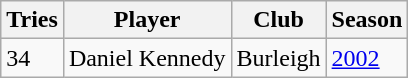<table class="wikitable">
<tr>
<th>Tries</th>
<th>Player</th>
<th>Club</th>
<th>Season</th>
</tr>
<tr>
<td>34</td>
<td>Daniel Kennedy</td>
<td> Burleigh</td>
<td><a href='#'>2002</a></td>
</tr>
</table>
